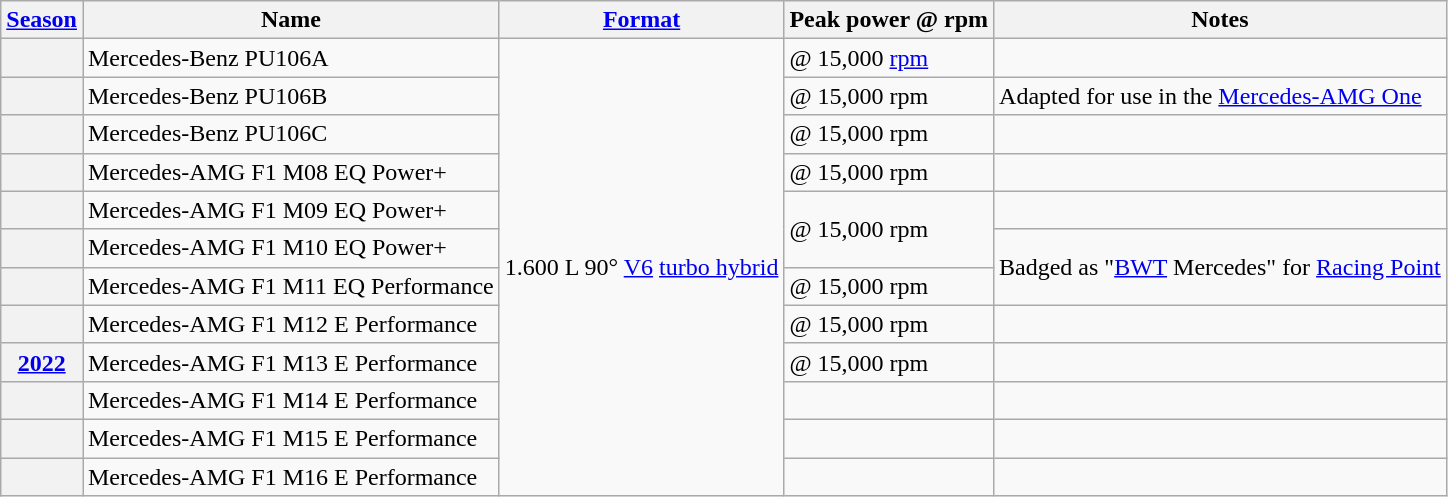<table class="wikitable">
<tr>
<th><a href='#'>Season</a></th>
<th>Name</th>
<th><a href='#'>Format</a></th>
<th>Peak power @ rpm<br></th>
<th>Notes</th>
</tr>
<tr>
<th></th>
<td>Mercedes-Benz PU106A</td>
<td rowspan="12">1.600 L 90° <a href='#'>V6</a> <a href='#'>turbo hybrid</a></td>
<td> @ 15,000 <a href='#'>rpm</a></td>
<td></td>
</tr>
<tr>
<th></th>
<td>Mercedes-Benz PU106B</td>
<td> @ 15,000 rpm</td>
<td>Adapted for use in the <a href='#'>Mercedes-AMG One</a></td>
</tr>
<tr>
<th></th>
<td>Mercedes-Benz PU106C</td>
<td> @ 15,000 rpm</td>
<td></td>
</tr>
<tr>
<th></th>
<td>Mercedes-AMG F1 M08 EQ Power+</td>
<td> @ 15,000 rpm</td>
<td></td>
</tr>
<tr>
<th></th>
<td>Mercedes-AMG F1 M09 EQ Power+</td>
<td rowspan="2"> @ 15,000 rpm</td>
<td></td>
</tr>
<tr>
<th></th>
<td>Mercedes-AMG F1 M10 EQ Power+</td>
<td rowspan="2">Badged as "<a href='#'>BWT</a> Mercedes" for <a href='#'>Racing Point</a></td>
</tr>
<tr>
<th></th>
<td>Mercedes-AMG F1 M11 EQ Performance</td>
<td> @ 15,000 rpm</td>
</tr>
<tr>
<th></th>
<td>Mercedes-AMG F1 M12 E Performance</td>
<td> @ 15,000 rpm</td>
<td></td>
</tr>
<tr>
<th><a href='#'>2022</a></th>
<td>Mercedes-AMG F1 M13 E Performance</td>
<td> @ 15,000 rpm</td>
<td></td>
</tr>
<tr>
<th></th>
<td>Mercedes-AMG F1 M14 E Performance</td>
<td></td>
<td></td>
</tr>
<tr>
<th></th>
<td>Mercedes-AMG F1 M15 E Performance</td>
<td></td>
<td></td>
</tr>
<tr>
<th></th>
<td>Mercedes-AMG F1 M16 E Performance</td>
<td></td>
<td></td>
</tr>
</table>
